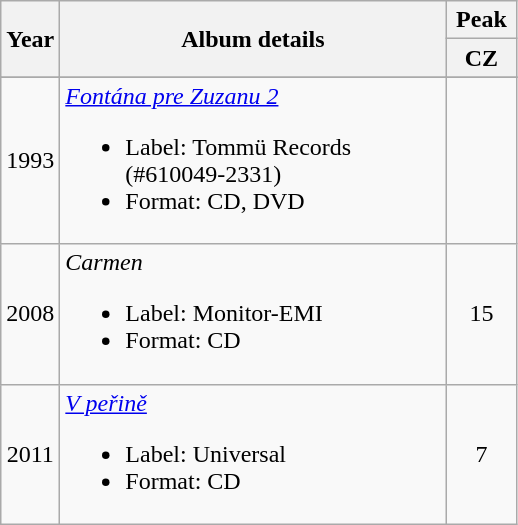<table class="wikitable" style="text-align:center;">
<tr>
<th rowspan="2" width="15">Year</th>
<th rowspan="2" width="250">Album details</th>
<th colspan="1" width="40">Peak</th>
</tr>
<tr>
<th rowspan="1" width="40">CZ</th>
</tr>
<tr style="font-size:smaller;">
</tr>
<tr>
<td>1993</td>
<td align="left"><em><a href='#'>Fontána pre Zuzanu 2</a></em><br><ul><li>Label: Tommü Records (#610049-2331)</li><li>Format: CD, DVD</li></ul></td>
<td></td>
</tr>
<tr>
<td>2008</td>
<td align="left"><em>Carmen</em><br><ul><li>Label: Monitor-EMI</li><li>Format: CD</li></ul></td>
<td>15</td>
</tr>
<tr>
<td>2011</td>
<td align="left"><em><a href='#'>V peřině</a></em><br><ul><li>Label: Universal</li><li>Format: CD</li></ul></td>
<td>7</td>
</tr>
</table>
